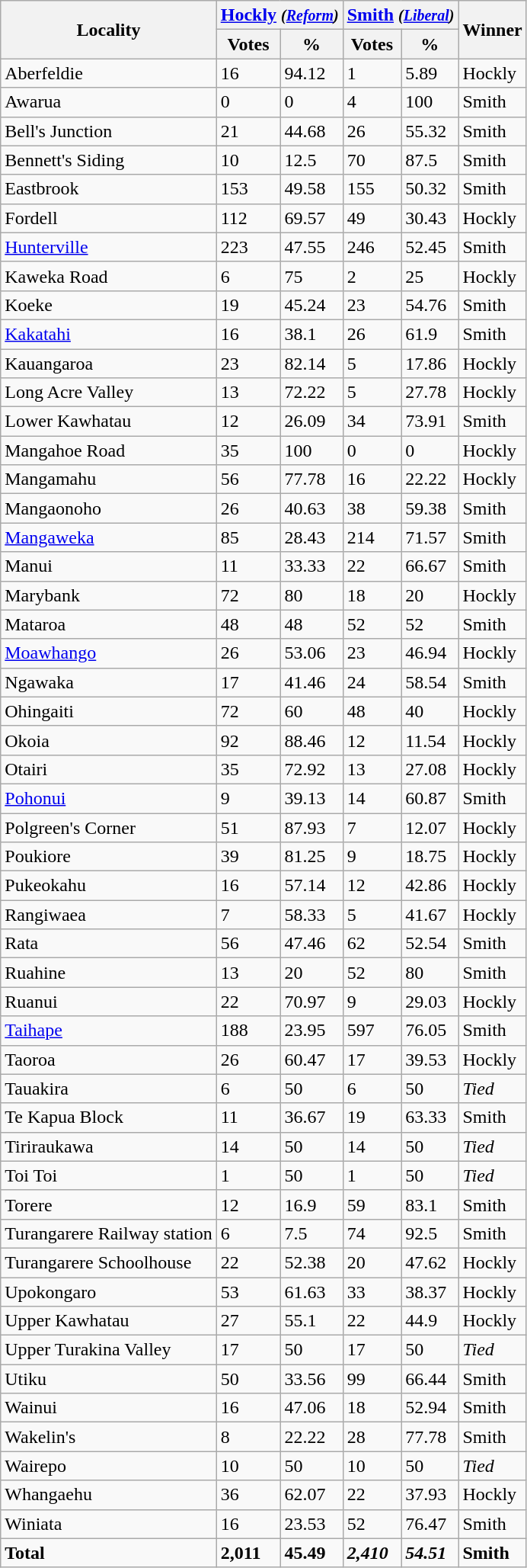<table class="wikitable sortable">
<tr>
<th rowspan=2>Locality</th>
<th colspan=2><a href='#'>Hockly</a> <small><em>(<a href='#'>Reform</a>)</em></small></th>
<th colspan=2><a href='#'>Smith</a> <small><em>(<a href='#'>Liberal</a>)</em></small></th>
<th rowspan=2>Winner</th>
</tr>
<tr>
<th>Votes</th>
<th>%</th>
<th>Votes</th>
<th>%</th>
</tr>
<tr>
<td>Aberfeldie</td>
<td>16</td>
<td>94.12</td>
<td>1</td>
<td>5.89</td>
<td>Hockly</td>
</tr>
<tr>
<td>Awarua</td>
<td>0</td>
<td>0</td>
<td>4</td>
<td>100</td>
<td>Smith</td>
</tr>
<tr>
<td>Bell's Junction</td>
<td>21</td>
<td>44.68</td>
<td>26</td>
<td>55.32</td>
<td>Smith</td>
</tr>
<tr>
<td>Bennett's Siding</td>
<td>10</td>
<td>12.5</td>
<td>70</td>
<td>87.5</td>
<td>Smith</td>
</tr>
<tr>
<td>Eastbrook</td>
<td>153</td>
<td>49.58</td>
<td>155</td>
<td>50.32</td>
<td>Smith</td>
</tr>
<tr>
<td>Fordell</td>
<td>112</td>
<td>69.57</td>
<td>49</td>
<td>30.43</td>
<td>Hockly</td>
</tr>
<tr>
<td><a href='#'>Hunterville</a></td>
<td>223</td>
<td>47.55</td>
<td>246</td>
<td>52.45</td>
<td>Smith</td>
</tr>
<tr>
<td>Kaweka Road</td>
<td>6</td>
<td>75</td>
<td>2</td>
<td>25</td>
<td>Hockly</td>
</tr>
<tr>
<td>Koeke</td>
<td>19</td>
<td>45.24</td>
<td>23</td>
<td>54.76</td>
<td>Smith</td>
</tr>
<tr>
<td><a href='#'>Kakatahi</a></td>
<td>16</td>
<td>38.1</td>
<td>26</td>
<td>61.9</td>
<td>Smith</td>
</tr>
<tr>
<td>Kauangaroa</td>
<td>23</td>
<td>82.14</td>
<td>5</td>
<td>17.86</td>
<td>Hockly</td>
</tr>
<tr>
<td>Long Acre Valley</td>
<td>13</td>
<td>72.22</td>
<td>5</td>
<td>27.78</td>
<td>Hockly</td>
</tr>
<tr>
<td>Lower Kawhatau</td>
<td>12</td>
<td>26.09</td>
<td>34</td>
<td>73.91</td>
<td>Smith</td>
</tr>
<tr>
<td>Mangahoe Road</td>
<td>35</td>
<td>100</td>
<td>0</td>
<td>0</td>
<td>Hockly</td>
</tr>
<tr>
<td>Mangamahu</td>
<td>56</td>
<td>77.78</td>
<td>16</td>
<td>22.22</td>
<td>Hockly</td>
</tr>
<tr>
<td>Mangaonoho</td>
<td>26</td>
<td>40.63</td>
<td>38</td>
<td>59.38</td>
<td>Smith</td>
</tr>
<tr>
<td><a href='#'>Mangaweka</a></td>
<td>85</td>
<td>28.43</td>
<td>214</td>
<td>71.57</td>
<td>Smith</td>
</tr>
<tr>
<td>Manui</td>
<td>11</td>
<td>33.33</td>
<td>22</td>
<td>66.67</td>
<td>Smith</td>
</tr>
<tr>
<td>Marybank</td>
<td>72</td>
<td>80</td>
<td>18</td>
<td>20</td>
<td>Hockly</td>
</tr>
<tr>
<td>Mataroa</td>
<td>48</td>
<td>48</td>
<td>52</td>
<td>52</td>
<td>Smith</td>
</tr>
<tr>
<td><a href='#'>Moawhango</a></td>
<td>26</td>
<td>53.06</td>
<td>23</td>
<td>46.94</td>
<td>Hockly</td>
</tr>
<tr>
<td>Ngawaka</td>
<td>17</td>
<td>41.46</td>
<td>24</td>
<td>58.54</td>
<td>Smith</td>
</tr>
<tr>
<td>Ohingaiti</td>
<td>72</td>
<td>60</td>
<td>48</td>
<td>40</td>
<td>Hockly</td>
</tr>
<tr>
<td>Okoia</td>
<td>92</td>
<td>88.46</td>
<td>12</td>
<td>11.54</td>
<td>Hockly</td>
</tr>
<tr>
<td>Otairi</td>
<td>35</td>
<td>72.92</td>
<td>13</td>
<td>27.08</td>
<td>Hockly</td>
</tr>
<tr>
<td><a href='#'>Pohonui</a></td>
<td>9</td>
<td>39.13</td>
<td>14</td>
<td>60.87</td>
<td>Smith</td>
</tr>
<tr>
<td>Polgreen's Corner</td>
<td>51</td>
<td>87.93</td>
<td>7</td>
<td>12.07</td>
<td>Hockly</td>
</tr>
<tr>
<td>Poukiore</td>
<td>39</td>
<td>81.25</td>
<td>9</td>
<td>18.75</td>
<td>Hockly</td>
</tr>
<tr>
<td>Pukeokahu</td>
<td>16</td>
<td>57.14</td>
<td>12</td>
<td>42.86</td>
<td>Hockly</td>
</tr>
<tr>
<td>Rangiwaea</td>
<td>7</td>
<td>58.33</td>
<td>5</td>
<td>41.67</td>
<td>Hockly</td>
</tr>
<tr>
<td>Rata</td>
<td>56</td>
<td>47.46</td>
<td>62</td>
<td>52.54</td>
<td>Smith</td>
</tr>
<tr>
<td>Ruahine</td>
<td>13</td>
<td>20</td>
<td>52</td>
<td>80</td>
<td>Smith</td>
</tr>
<tr>
<td>Ruanui</td>
<td>22</td>
<td>70.97</td>
<td>9</td>
<td>29.03</td>
<td>Hockly</td>
</tr>
<tr>
<td><a href='#'>Taihape</a></td>
<td>188</td>
<td>23.95</td>
<td>597</td>
<td>76.05</td>
<td>Smith</td>
</tr>
<tr>
<td>Taoroa</td>
<td>26</td>
<td>60.47</td>
<td>17</td>
<td>39.53</td>
<td>Hockly</td>
</tr>
<tr>
<td>Tauakira</td>
<td>6</td>
<td>50</td>
<td>6</td>
<td>50</td>
<td><em>Tied</em></td>
</tr>
<tr>
<td>Te Kapua Block</td>
<td>11</td>
<td>36.67</td>
<td>19</td>
<td>63.33</td>
<td>Smith</td>
</tr>
<tr>
<td>Tiriraukawa</td>
<td>14</td>
<td>50</td>
<td>14</td>
<td>50</td>
<td><em>Tied</em></td>
</tr>
<tr>
<td>Toi Toi</td>
<td>1</td>
<td>50</td>
<td>1</td>
<td>50</td>
<td><em>Tied</em></td>
</tr>
<tr>
<td>Torere</td>
<td>12</td>
<td>16.9</td>
<td>59</td>
<td>83.1</td>
<td>Smith</td>
</tr>
<tr>
<td>Turangarere Railway station</td>
<td>6</td>
<td>7.5</td>
<td>74</td>
<td>92.5</td>
<td>Smith</td>
</tr>
<tr>
<td>Turangarere Schoolhouse</td>
<td>22</td>
<td>52.38</td>
<td>20</td>
<td>47.62</td>
<td>Hockly</td>
</tr>
<tr>
<td>Upokongaro</td>
<td>53</td>
<td>61.63</td>
<td>33</td>
<td>38.37</td>
<td>Hockly</td>
</tr>
<tr>
<td>Upper Kawhatau</td>
<td>27</td>
<td>55.1</td>
<td>22</td>
<td>44.9</td>
<td>Hockly</td>
</tr>
<tr>
<td>Upper Turakina Valley</td>
<td>17</td>
<td>50</td>
<td>17</td>
<td>50</td>
<td><em>Tied</em></td>
</tr>
<tr>
<td>Utiku</td>
<td>50</td>
<td>33.56</td>
<td>99</td>
<td>66.44</td>
<td>Smith</td>
</tr>
<tr>
<td>Wainui</td>
<td>16</td>
<td>47.06</td>
<td>18</td>
<td>52.94</td>
<td>Smith</td>
</tr>
<tr>
<td>Wakelin's</td>
<td>8</td>
<td>22.22</td>
<td>28</td>
<td>77.78</td>
<td>Smith</td>
</tr>
<tr>
<td>Wairepo</td>
<td>10</td>
<td>50</td>
<td>10</td>
<td>50</td>
<td><em>Tied</em></td>
</tr>
<tr>
<td>Whangaehu</td>
<td>36</td>
<td>62.07</td>
<td>22</td>
<td>37.93</td>
<td>Hockly</td>
</tr>
<tr>
<td>Winiata</td>
<td>16</td>
<td>23.53</td>
<td>52</td>
<td>76.47</td>
<td>Smith</td>
</tr>
<tr>
<td><strong>Total</strong></td>
<td><strong>2,011</strong></td>
<td><strong>45.49</strong></td>
<td><strong><em>2,410</em></strong></td>
<td><strong><em>54.51</em></strong></td>
<td><strong>Smith</strong></td>
</tr>
</table>
